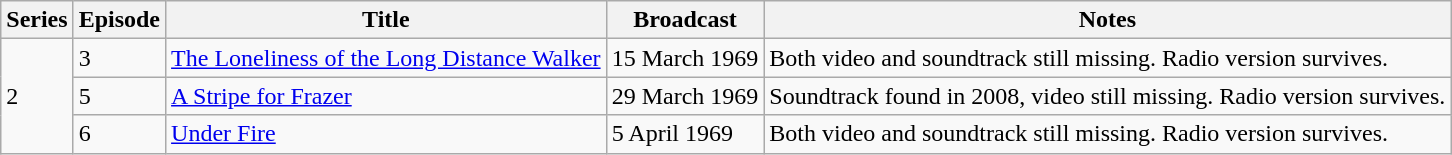<table class="wikitable">
<tr>
<th>Series </th>
<th>Episode </th>
<th>Title</th>
<th>Broadcast</th>
<th>Notes</th>
</tr>
<tr>
<td rowspan="3">2</td>
<td>3</td>
<td><a href='#'>The Loneliness of the Long Distance Walker</a></td>
<td>15 March 1969</td>
<td>Both video and soundtrack still missing. Radio version survives.</td>
</tr>
<tr>
<td>5</td>
<td><a href='#'>A Stripe for Frazer</a></td>
<td>29 March 1969</td>
<td>Soundtrack found in 2008, video still missing. Radio version survives.</td>
</tr>
<tr>
<td>6</td>
<td><a href='#'>Under Fire</a></td>
<td>5 April 1969</td>
<td>Both video and soundtrack still missing. Radio version survives.</td>
</tr>
</table>
